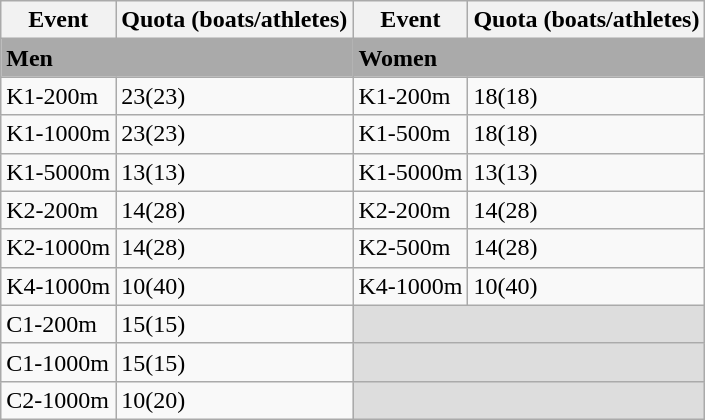<table class="wikitable" align="center">
<tr>
<th>Event</th>
<th>Quota (boats/athletes)</th>
<th>Event</th>
<th>Quota (boats/athletes)</th>
</tr>
<tr>
<td colspan=2 style="background:#aaaaaa;"><strong>Men</strong></td>
<td colspan=2 style="background:#aaaaaa;"><strong>Women</strong></td>
</tr>
<tr>
<td>K1-200m</td>
<td>23(23)</td>
<td>K1-200m</td>
<td>18(18)</td>
</tr>
<tr>
<td>K1-1000m</td>
<td>23(23)</td>
<td>K1-500m</td>
<td>18(18)</td>
</tr>
<tr>
<td>K1-5000m</td>
<td>13(13)</td>
<td>K1-5000m</td>
<td>13(13)</td>
</tr>
<tr>
<td>K2-200m</td>
<td>14(28)</td>
<td>K2-200m</td>
<td>14(28)</td>
</tr>
<tr>
<td>K2-1000m</td>
<td>14(28)</td>
<td>K2-500m</td>
<td>14(28)</td>
</tr>
<tr>
<td>K4-1000m</td>
<td>10(40)</td>
<td>K4-1000m</td>
<td>10(40)</td>
</tr>
<tr>
<td>C1-200m</td>
<td>15(15)</td>
<td colspan="2" style="background:#dddddd;"></td>
</tr>
<tr>
<td>C1-1000m</td>
<td>15(15)</td>
<td colspan="2" style="background:#dddddd;"></td>
</tr>
<tr>
<td>C2-1000m</td>
<td>10(20)</td>
<td colspan="2" style="background:#dddddd;"></td>
</tr>
</table>
